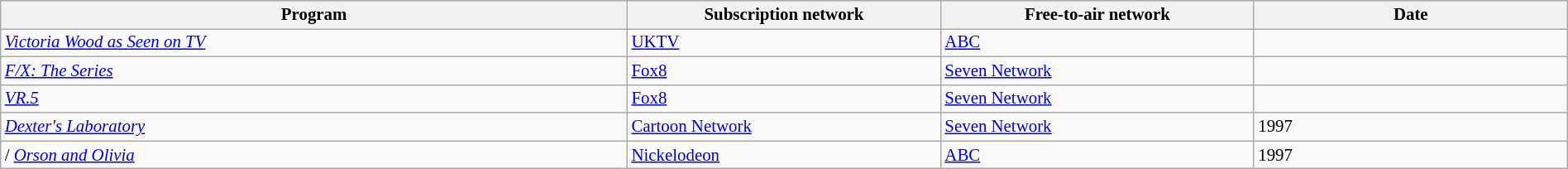<table class="wikitable sortable"  style="width:100%; font-size:87%;">
<tr style="background:#efefef;">
<th style="width:40%;">Program</th>
<th style="width:20%;">Subscription network</th>
<th style="width:20%;">Free-to-air network</th>
<th style="width:20%;">Date</th>
</tr>
<tr>
<td> <em><a href='#'>Victoria Wood as Seen on TV</a></em></td>
<td><a href='#'>UKTV</a></td>
<td><a href='#'>ABC</a></td>
<td></td>
</tr>
<tr>
<td> <em><a href='#'>F/X: The Series</a></em></td>
<td><a href='#'>Fox8</a></td>
<td><a href='#'>Seven Network</a></td>
<td></td>
</tr>
<tr>
<td> <em><a href='#'>VR.5</a></em></td>
<td><a href='#'>Fox8</a></td>
<td><a href='#'>Seven Network</a></td>
<td></td>
</tr>
<tr>
<td> <em><a href='#'>Dexter's Laboratory</a></em></td>
<td><a href='#'>Cartoon Network</a></td>
<td><a href='#'>Seven Network</a></td>
<td>1997</td>
</tr>
<tr>
<td>/ <em><a href='#'>Orson and Olivia</a></em></td>
<td><a href='#'>Nickelodeon</a></td>
<td><a href='#'>ABC</a></td>
<td>1997</td>
</tr>
</table>
